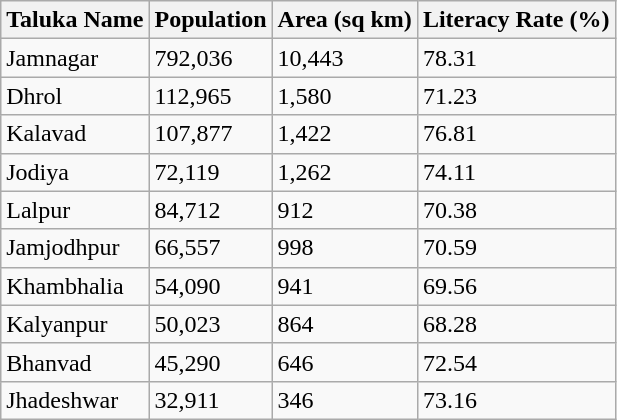<table class="wikitable">
<tr>
<th>Taluka Name</th>
<th>Population</th>
<th>Area (sq km)</th>
<th>Literacy Rate (%)</th>
</tr>
<tr>
<td>Jamnagar</td>
<td>792,036</td>
<td>10,443</td>
<td>78.31</td>
</tr>
<tr>
<td>Dhrol</td>
<td>112,965</td>
<td>1,580</td>
<td>71.23</td>
</tr>
<tr>
<td>Kalavad</td>
<td>107,877</td>
<td>1,422</td>
<td>76.81</td>
</tr>
<tr>
<td>Jodiya</td>
<td>72,119</td>
<td>1,262</td>
<td>74.11</td>
</tr>
<tr>
<td>Lalpur</td>
<td>84,712</td>
<td>912</td>
<td>70.38</td>
</tr>
<tr>
<td>Jamjodhpur</td>
<td>66,557</td>
<td>998</td>
<td>70.59</td>
</tr>
<tr>
<td>Khambhalia</td>
<td>54,090</td>
<td>941</td>
<td>69.56</td>
</tr>
<tr>
<td>Kalyanpur</td>
<td>50,023</td>
<td>864</td>
<td>68.28</td>
</tr>
<tr>
<td>Bhanvad</td>
<td>45,290</td>
<td>646</td>
<td>72.54</td>
</tr>
<tr>
<td>Jhadeshwar</td>
<td>32,911</td>
<td>346</td>
<td>73.16</td>
</tr>
</table>
